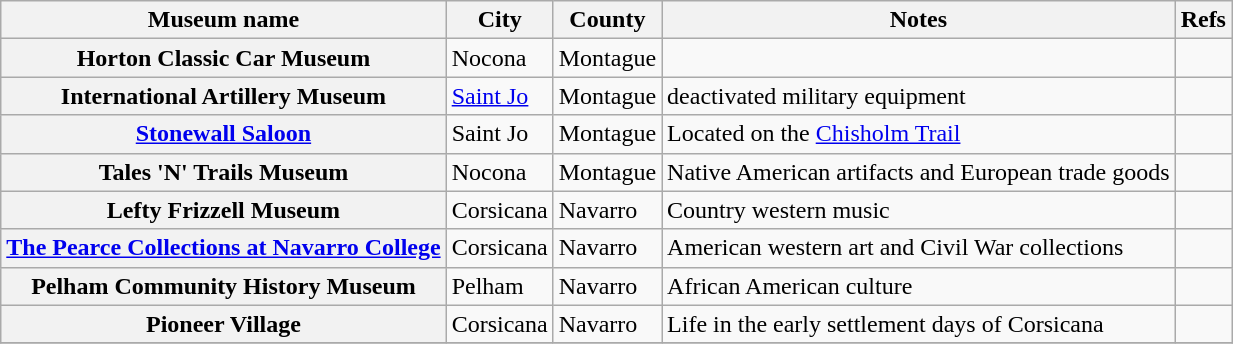<table class="wikitable sortable plainrowheaders">
<tr>
<th scope="col">Museum name</th>
<th scope="col">City</th>
<th scope="col">County</th>
<th scope="col">Notes</th>
<th scope="col" class="unsortable">Refs</th>
</tr>
<tr>
<th scope="row">Horton Classic Car Museum</th>
<td>Nocona</td>
<td>Montague</td>
<td></td>
<td align="center"></td>
</tr>
<tr>
<th scope="row">International Artillery Museum</th>
<td><a href='#'>Saint Jo</a></td>
<td>Montague</td>
<td>deactivated military equipment</td>
<td align="center"></td>
</tr>
<tr>
<th scope="row"><a href='#'>Stonewall Saloon</a></th>
<td>Saint Jo</td>
<td>Montague</td>
<td>Located on the <a href='#'>Chisholm Trail</a></td>
<td align="center"></td>
</tr>
<tr>
<th scope="row">Tales 'N' Trails Museum</th>
<td>Nocona</td>
<td>Montague</td>
<td>Native American artifacts and European trade goods</td>
<td align="center"></td>
</tr>
<tr>
<th scope="row">Lefty Frizzell Museum</th>
<td>Corsicana</td>
<td>Navarro</td>
<td>Country western music</td>
<td align="center"></td>
</tr>
<tr>
<th scope="row"><a href='#'>The Pearce Collections at Navarro College</a></th>
<td>Corsicana</td>
<td>Navarro</td>
<td>American western art and Civil War collections</td>
<td align="center"></td>
</tr>
<tr>
<th scope="row">Pelham Community History Museum</th>
<td>Pelham</td>
<td>Navarro</td>
<td>African American culture</td>
<td align="center"></td>
</tr>
<tr>
<th scope="row">Pioneer Village</th>
<td>Corsicana</td>
<td>Navarro</td>
<td>Life in the early settlement days of Corsicana</td>
<td align="center"></td>
</tr>
<tr>
</tr>
</table>
